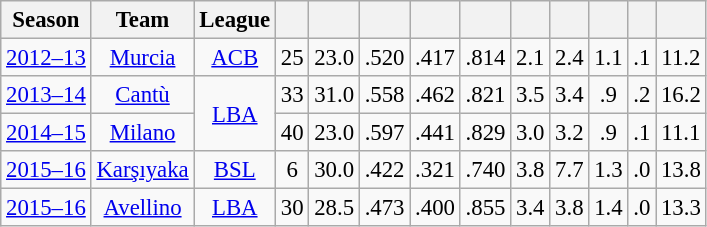<table class="wikitable sortable" style="font-size:95%; text-align:center;">
<tr>
<th>Season</th>
<th>Team</th>
<th>League</th>
<th></th>
<th></th>
<th></th>
<th></th>
<th></th>
<th></th>
<th></th>
<th></th>
<th></th>
<th></th>
</tr>
<tr>
<td><a href='#'>2012–13</a></td>
<td><a href='#'>Murcia</a></td>
<td><a href='#'>ACB</a></td>
<td>25</td>
<td>23.0</td>
<td>.520</td>
<td>.417</td>
<td>.814</td>
<td>2.1</td>
<td>2.4</td>
<td>1.1</td>
<td>.1</td>
<td>11.2</td>
</tr>
<tr>
<td><a href='#'>2013–14</a></td>
<td><a href='#'>Cantù</a></td>
<td rowspan="2"><a href='#'>LBA</a></td>
<td>33</td>
<td>31.0</td>
<td>.558</td>
<td>.462</td>
<td>.821</td>
<td>3.5</td>
<td>3.4</td>
<td>.9</td>
<td>.2</td>
<td>16.2</td>
</tr>
<tr>
<td><a href='#'>2014–15</a></td>
<td><a href='#'>Milano</a></td>
<td>40</td>
<td>23.0</td>
<td>.597</td>
<td>.441</td>
<td>.829</td>
<td>3.0</td>
<td>3.2</td>
<td>.9</td>
<td>.1</td>
<td>11.1</td>
</tr>
<tr>
<td><a href='#'>2015–16</a></td>
<td><a href='#'>Karşıyaka</a></td>
<td><a href='#'>BSL</a></td>
<td>6</td>
<td>30.0</td>
<td>.422</td>
<td>.321</td>
<td>.740</td>
<td>3.8</td>
<td>7.7</td>
<td>1.3</td>
<td>.0</td>
<td>13.8</td>
</tr>
<tr>
<td><a href='#'>2015–16</a></td>
<td><a href='#'>Avellino</a></td>
<td><a href='#'>LBA</a></td>
<td>30</td>
<td>28.5</td>
<td>.473</td>
<td>.400</td>
<td>.855</td>
<td>3.4</td>
<td>3.8</td>
<td>1.4</td>
<td>.0</td>
<td>13.3</td>
</tr>
</table>
